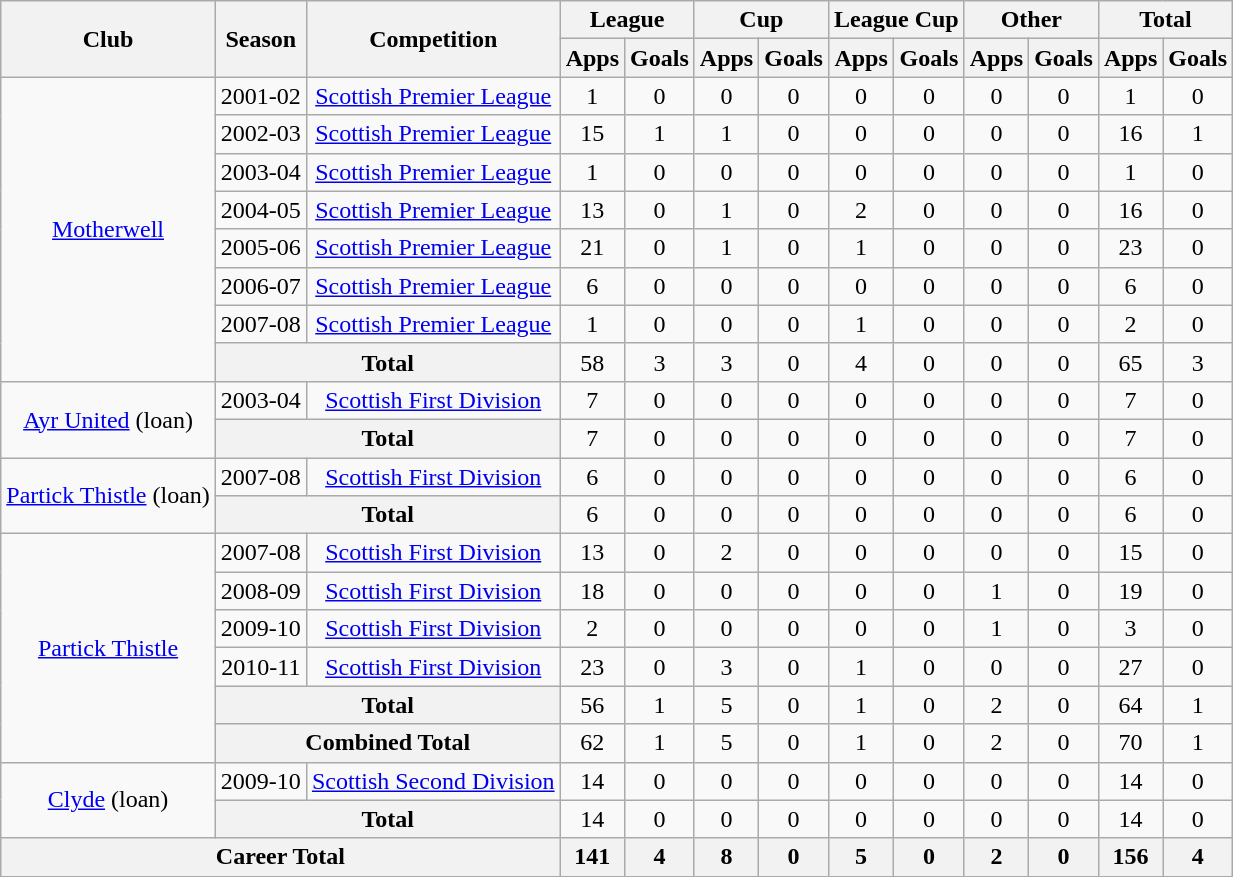<table class="wikitable" style="text-align: center;">
<tr>
<th rowspan="2">Club</th>
<th rowspan="2">Season</th>
<th rowspan="2">Competition</th>
<th colspan="2">League</th>
<th colspan="2">Cup</th>
<th colspan="2">League Cup</th>
<th colspan="2">Other</th>
<th colspan="2">Total</th>
</tr>
<tr>
<th>Apps</th>
<th>Goals</th>
<th>Apps</th>
<th>Goals</th>
<th>Apps</th>
<th>Goals</th>
<th>Apps</th>
<th>Goals</th>
<th>Apps</th>
<th>Goals</th>
</tr>
<tr>
<td rowspan="8"><a href='#'>Motherwell</a></td>
<td>2001-02</td>
<td><a href='#'>Scottish Premier League</a></td>
<td>1</td>
<td>0</td>
<td>0</td>
<td>0</td>
<td>0</td>
<td>0</td>
<td>0</td>
<td>0</td>
<td>1</td>
<td>0</td>
</tr>
<tr>
<td>2002-03</td>
<td><a href='#'>Scottish Premier League</a></td>
<td>15</td>
<td>1</td>
<td>1</td>
<td>0</td>
<td>0</td>
<td>0</td>
<td>0</td>
<td>0</td>
<td>16</td>
<td>1</td>
</tr>
<tr>
<td>2003-04</td>
<td><a href='#'>Scottish Premier League</a></td>
<td>1</td>
<td>0</td>
<td>0</td>
<td>0</td>
<td>0</td>
<td>0</td>
<td>0</td>
<td>0</td>
<td>1</td>
<td>0</td>
</tr>
<tr>
<td>2004-05</td>
<td><a href='#'>Scottish Premier League</a></td>
<td>13</td>
<td>0</td>
<td>1</td>
<td>0</td>
<td>2</td>
<td>0</td>
<td>0</td>
<td>0</td>
<td>16</td>
<td>0</td>
</tr>
<tr>
<td>2005-06</td>
<td><a href='#'>Scottish Premier League</a></td>
<td>21</td>
<td>0</td>
<td>1</td>
<td>0</td>
<td>1</td>
<td>0</td>
<td>0</td>
<td>0</td>
<td>23</td>
<td>0</td>
</tr>
<tr>
<td>2006-07</td>
<td><a href='#'>Scottish Premier League</a></td>
<td>6</td>
<td>0</td>
<td>0</td>
<td>0</td>
<td>0</td>
<td>0</td>
<td>0</td>
<td>0</td>
<td>6</td>
<td>0</td>
</tr>
<tr>
<td>2007-08</td>
<td><a href='#'>Scottish Premier League</a></td>
<td>1</td>
<td>0</td>
<td>0</td>
<td>0</td>
<td>1</td>
<td>0</td>
<td>0</td>
<td>0</td>
<td>2</td>
<td>0</td>
</tr>
<tr>
<th colspan="2">Total</th>
<td>58</td>
<td>3</td>
<td>3</td>
<td>0</td>
<td>4</td>
<td>0</td>
<td>0</td>
<td>0</td>
<td>65</td>
<td>3</td>
</tr>
<tr>
<td rowspan="2"><a href='#'>Ayr United</a> (loan)</td>
<td>2003-04</td>
<td><a href='#'>Scottish First Division</a></td>
<td>7</td>
<td>0</td>
<td>0</td>
<td>0</td>
<td>0</td>
<td>0</td>
<td>0</td>
<td>0</td>
<td>7</td>
<td>0</td>
</tr>
<tr>
<th colspan="2">Total</th>
<td>7</td>
<td>0</td>
<td>0</td>
<td>0</td>
<td>0</td>
<td>0</td>
<td>0</td>
<td>0</td>
<td>7</td>
<td>0</td>
</tr>
<tr>
<td rowspan="2"><a href='#'>Partick Thistle</a> (loan)</td>
<td>2007-08</td>
<td><a href='#'>Scottish First Division</a></td>
<td>6</td>
<td>0</td>
<td>0</td>
<td>0</td>
<td>0</td>
<td>0</td>
<td>0</td>
<td>0</td>
<td>6</td>
<td>0</td>
</tr>
<tr>
<th colspan="2">Total</th>
<td>6</td>
<td>0</td>
<td>0</td>
<td>0</td>
<td>0</td>
<td>0</td>
<td>0</td>
<td>0</td>
<td>6</td>
<td>0</td>
</tr>
<tr>
<td rowspan="6"><a href='#'>Partick Thistle</a></td>
<td>2007-08</td>
<td><a href='#'>Scottish First Division</a></td>
<td>13</td>
<td>0</td>
<td>2</td>
<td>0</td>
<td>0</td>
<td>0</td>
<td>0</td>
<td>0</td>
<td>15</td>
<td>0</td>
</tr>
<tr>
<td>2008-09</td>
<td><a href='#'>Scottish First Division</a></td>
<td>18</td>
<td>0</td>
<td>0</td>
<td>0</td>
<td>0</td>
<td>0</td>
<td>1</td>
<td>0</td>
<td>19</td>
<td>0</td>
</tr>
<tr>
<td>2009-10</td>
<td><a href='#'>Scottish First Division</a></td>
<td>2</td>
<td>0</td>
<td>0</td>
<td>0</td>
<td>0</td>
<td>0</td>
<td>1</td>
<td>0</td>
<td>3</td>
<td>0</td>
</tr>
<tr>
<td>2010-11</td>
<td><a href='#'>Scottish First Division</a></td>
<td>23</td>
<td>0</td>
<td>3</td>
<td>0</td>
<td>1</td>
<td>0</td>
<td>0</td>
<td>0</td>
<td>27</td>
<td>0</td>
</tr>
<tr>
<th colspan="2">Total</th>
<td>56</td>
<td>1</td>
<td>5</td>
<td>0</td>
<td>1</td>
<td>0</td>
<td>2</td>
<td>0</td>
<td>64</td>
<td>1</td>
</tr>
<tr>
<th colspan="2">Combined Total</th>
<td>62</td>
<td>1</td>
<td>5</td>
<td>0</td>
<td>1</td>
<td>0</td>
<td>2</td>
<td>0</td>
<td>70</td>
<td>1</td>
</tr>
<tr>
<td rowspan="2"><a href='#'>Clyde</a> (loan)</td>
<td>2009-10</td>
<td><a href='#'>Scottish Second Division</a></td>
<td>14</td>
<td>0</td>
<td>0</td>
<td>0</td>
<td>0</td>
<td>0</td>
<td>0</td>
<td>0</td>
<td>14</td>
<td>0</td>
</tr>
<tr>
<th colspan="2">Total</th>
<td>14</td>
<td>0</td>
<td>0</td>
<td>0</td>
<td>0</td>
<td>0</td>
<td>0</td>
<td>0</td>
<td>14</td>
<td>0</td>
</tr>
<tr>
<th colspan="3">Career Total</th>
<th>141</th>
<th>4</th>
<th>8</th>
<th>0</th>
<th>5</th>
<th>0</th>
<th>2</th>
<th>0</th>
<th>156</th>
<th>4</th>
</tr>
</table>
